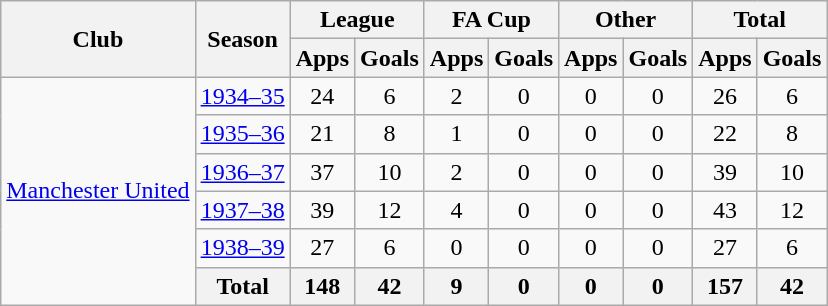<table class="wikitable" style="text-align:center">
<tr>
<th rowspan="2">Club</th>
<th rowspan="2">Season</th>
<th colspan="2">League</th>
<th colspan="2">FA Cup</th>
<th colspan="2">Other</th>
<th colspan="2">Total</th>
</tr>
<tr>
<th>Apps</th>
<th>Goals</th>
<th>Apps</th>
<th>Goals</th>
<th>Apps</th>
<th>Goals</th>
<th>Apps</th>
<th>Goals</th>
</tr>
<tr>
<td rowspan="6"><a href='#'>Manchester United</a></td>
<td><a href='#'>1934–35</a></td>
<td>24</td>
<td>6</td>
<td>2</td>
<td>0</td>
<td>0</td>
<td>0</td>
<td>26</td>
<td>6</td>
</tr>
<tr>
<td><a href='#'>1935–36</a></td>
<td>21</td>
<td>8</td>
<td>1</td>
<td>0</td>
<td>0</td>
<td>0</td>
<td>22</td>
<td>8</td>
</tr>
<tr>
<td><a href='#'>1936–37</a></td>
<td>37</td>
<td>10</td>
<td>2</td>
<td>0</td>
<td>0</td>
<td>0</td>
<td>39</td>
<td>10</td>
</tr>
<tr>
<td><a href='#'>1937–38</a></td>
<td>39</td>
<td>12</td>
<td>4</td>
<td>0</td>
<td>0</td>
<td>0</td>
<td>43</td>
<td>12</td>
</tr>
<tr>
<td><a href='#'>1938–39</a></td>
<td>27</td>
<td>6</td>
<td>0</td>
<td>0</td>
<td>0</td>
<td>0</td>
<td>27</td>
<td>6</td>
</tr>
<tr>
<th>Total</th>
<th>148</th>
<th>42</th>
<th>9</th>
<th>0</th>
<th>0</th>
<th>0</th>
<th>157</th>
<th>42</th>
</tr>
</table>
